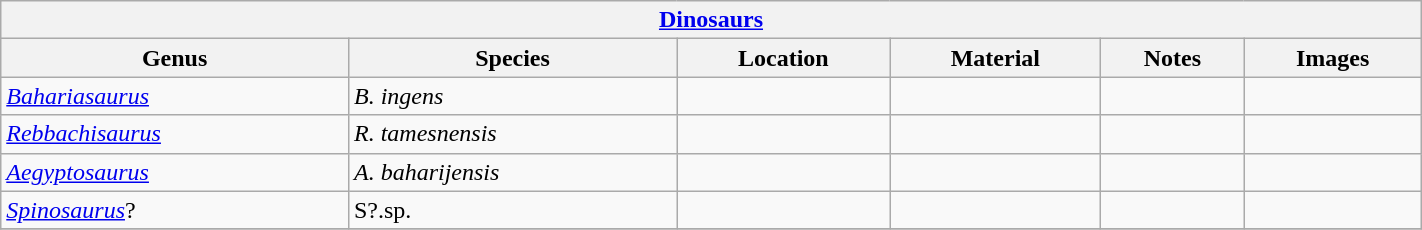<table class="wikitable" align="center" width="75%">
<tr>
<th colspan="6" align="center"><a href='#'>Dinosaurs</a></th>
</tr>
<tr>
<th>Genus</th>
<th>Species</th>
<th>Location</th>
<th>Material</th>
<th>Notes</th>
<th>Images</th>
</tr>
<tr>
<td><em><a href='#'>Bahariasaurus</a></em></td>
<td><em>B. ingens</em> </td>
<td></td>
<td></td>
<td></td>
<td></td>
</tr>
<tr>
<td><em><a href='#'>Rebbachisaurus</a></em></td>
<td><em>R. tamesnensis</em></td>
<td></td>
<td></td>
<td></td>
<td></td>
</tr>
<tr>
<td><em><a href='#'>Aegyptosaurus</a></em></td>
<td><em>A. baharijensis</em></td>
<td></td>
<td></td>
<td></td>
<td></td>
</tr>
<tr>
<td><em><a href='#'>Spinosaurus</a></em>?</td>
<td>S?.sp.</td>
<td></td>
<td></td>
<td></td>
<td></td>
</tr>
<tr>
</tr>
</table>
